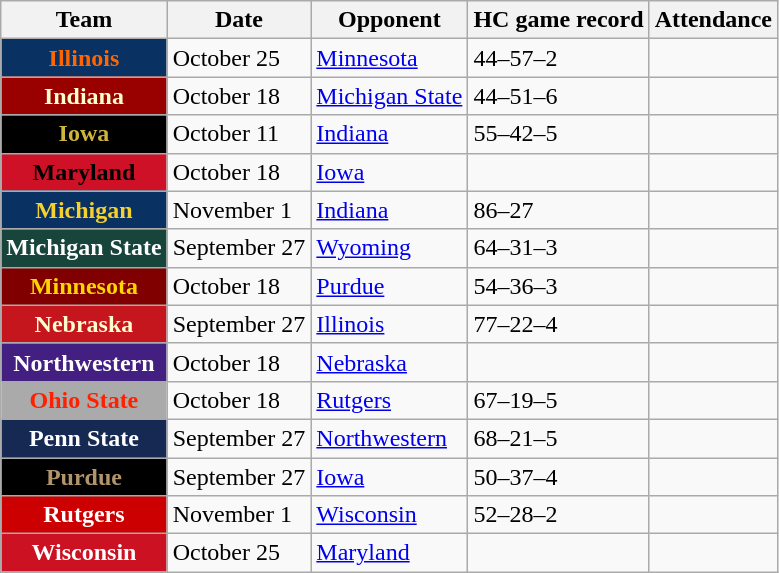<table class="wikitable sortable">
<tr>
<th>Team</th>
<th>Date</th>
<th>Opponent</th>
<th>HC game record</th>
<th>Attendance</th>
</tr>
<tr>
<th style="background:#093161; color:#f60;">Illinois</th>
<td>October 25</td>
<td><a href='#'>Minnesota</a></td>
<td>44–57–2</td>
<td></td>
</tr>
<tr>
<th style="background:#900; color:#ffc;">Indiana</th>
<td>October 18</td>
<td><a href='#'>Michigan State</a></td>
<td>44–51–6</td>
<td></td>
</tr>
<tr>
<th style="background:#000; color:#cfb53b;">Iowa</th>
<td>October 11</td>
<td><a href='#'>Indiana</a></td>
<td>55–42–5</td>
<td></td>
</tr>
<tr>
<th style="background:#ce1126; color:#000;">Maryland</th>
<td>October 18</td>
<td><a href='#'>Iowa</a></td>
<td></td>
<td></td>
</tr>
<tr>
<th style="background:#093161; color:#f5d130;">Michigan</th>
<td>November 1</td>
<td><a href='#'>Indiana</a></td>
<td>86–27 </td>
<td></td>
</tr>
<tr>
<th style="background:#18453b; color:#fff;">Michigan State</th>
<td>September 27</td>
<td><a href='#'>Wyoming</a></td>
<td>64–31–3 </td>
<td></td>
</tr>
<tr>
<th style="background:maroon; color:gold;">Minnesota</th>
<td>October 18</td>
<td><a href='#'>Purdue</a></td>
<td>54–36–3</td>
<td></td>
</tr>
<tr>
<th style="background:#C4161C; color:#FFFDD0;">Nebraska</th>
<td>September 27</td>
<td><a href='#'>Illinois</a></td>
<td>77–22–4 </td>
<td></td>
</tr>
<tr>
<th style="background:#431f81; color:#fff;">Northwestern</th>
<td>October 18</td>
<td><a href='#'>Nebraska</a></td>
<td></td>
<td></td>
</tr>
<tr>
<th style="background:#aaa; color:#ff2000;">Ohio State</th>
<td>October 18</td>
<td><a href='#'>Rutgers</a></td>
<td>67–19–5</td>
<td></td>
</tr>
<tr>
<th style="background:#162952; color:#fff;">Penn State</th>
<td>September 27</td>
<td><a href='#'>Northwestern</a></td>
<td>68–21–5</td>
<td></td>
</tr>
<tr>
<th style="background:#000; color:#b1946c;">Purdue</th>
<td>September 27</td>
<td><a href='#'>Iowa</a></td>
<td>50–37–4</td>
<td></td>
</tr>
<tr>
<th style="background:#c00; color:#fff;"><strong>Rutgers</strong></th>
<td>November 1</td>
<td><a href='#'>Wisconsin</a></td>
<td>52–28–2</td>
<td></td>
</tr>
<tr>
<th style="background:#c12; color:#fff;">Wisconsin</th>
<td>October 25</td>
<td><a href='#'>Maryland</a></td>
<td></td>
<td></td>
</tr>
</table>
